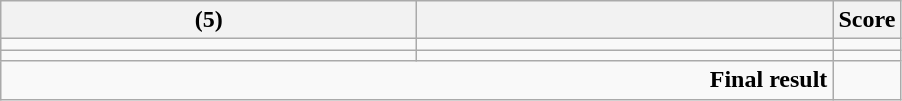<table class="wikitable">
<tr>
<th width=270> (5)</th>
<th width=270></th>
<th>Score</th>
</tr>
<tr>
<td></td>
<td></td>
<td></td>
</tr>
<tr>
<td></td>
<td></td>
<td></td>
</tr>
<tr>
<td colspan="2" align="right"><strong>Final result</strong></td>
<td></td>
</tr>
</table>
